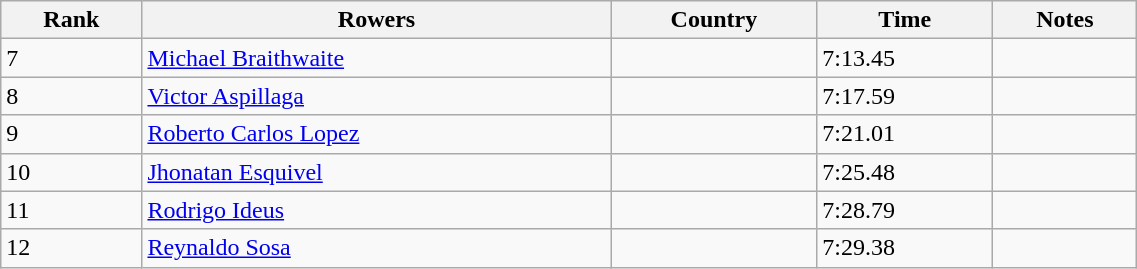<table class="wikitable" width=60%>
<tr>
<th>Rank</th>
<th>Rowers</th>
<th>Country</th>
<th>Time</th>
<th>Notes</th>
</tr>
<tr>
<td>7</td>
<td><a href='#'>Michael Braithwaite</a></td>
<td></td>
<td>7:13.45</td>
<td></td>
</tr>
<tr>
<td>8</td>
<td><a href='#'>Victor Aspillaga</a></td>
<td></td>
<td>7:17.59</td>
<td></td>
</tr>
<tr>
<td>9</td>
<td><a href='#'>Roberto Carlos Lopez</a></td>
<td></td>
<td>7:21.01</td>
<td></td>
</tr>
<tr>
<td>10</td>
<td><a href='#'>Jhonatan Esquivel</a></td>
<td></td>
<td>7:25.48</td>
<td></td>
</tr>
<tr>
<td>11</td>
<td><a href='#'>Rodrigo Ideus</a></td>
<td></td>
<td>7:28.79</td>
<td></td>
</tr>
<tr>
<td>12</td>
<td><a href='#'>Reynaldo Sosa</a></td>
<td></td>
<td>7:29.38</td>
<td></td>
</tr>
</table>
